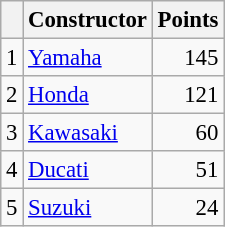<table class="wikitable" style="font-size: 95%;">
<tr>
<th></th>
<th>Constructor</th>
<th>Points</th>
</tr>
<tr>
<td align=center>1</td>
<td> <a href='#'>Yamaha</a></td>
<td align=right>145</td>
</tr>
<tr>
<td align=center>2</td>
<td> <a href='#'>Honda</a></td>
<td align=right>121</td>
</tr>
<tr>
<td align=center>3</td>
<td> <a href='#'>Kawasaki</a></td>
<td align=right>60</td>
</tr>
<tr>
<td align=center>4</td>
<td> <a href='#'>Ducati</a></td>
<td align=right>51</td>
</tr>
<tr>
<td align=center>5</td>
<td> <a href='#'>Suzuki</a></td>
<td align=right>24</td>
</tr>
</table>
